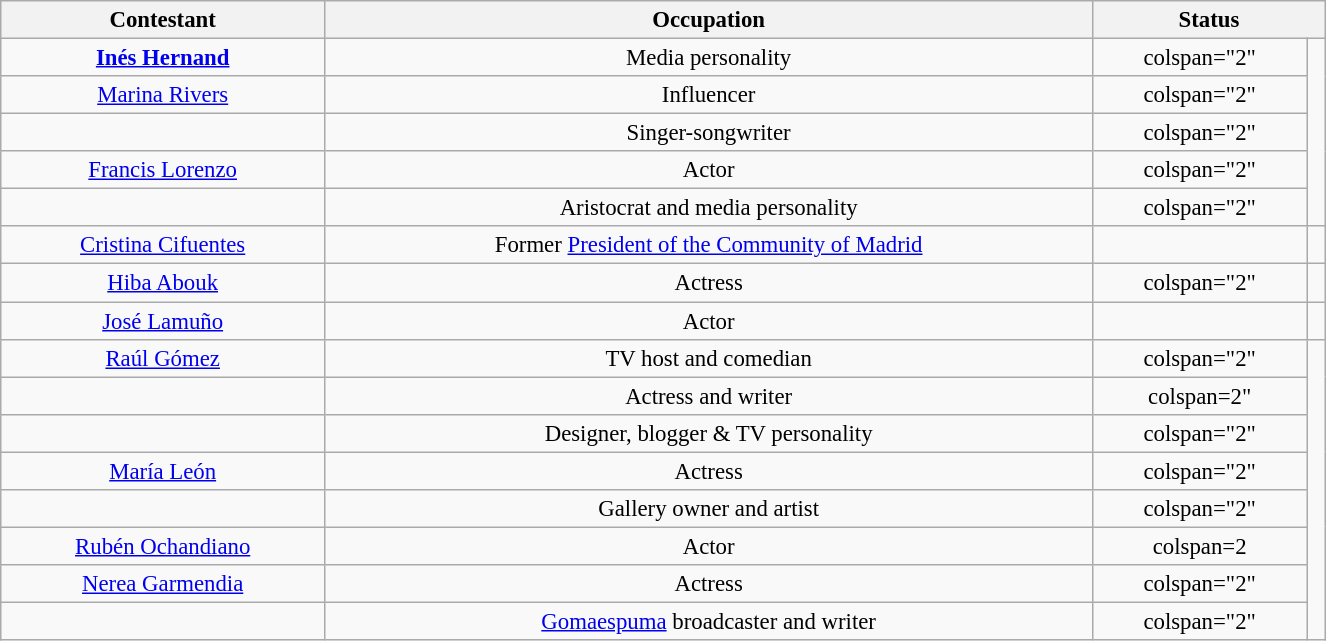<table class="wikitable" style="margin:auto; text-align:center; width:70%; font-size:95%">
<tr>
<th>Contestant</th>
<th>Occupation</th>
<th colspan="2">Status</th>
</tr>
<tr>
<td><strong><a href='#'>Inés Hernand</a></strong></td>
<td>Media personality</td>
<td>colspan="2" </td>
</tr>
<tr>
<td><a href='#'>Marina Rivers</a></td>
<td>Influencer</td>
<td>colspan="2" </td>
</tr>
<tr>
<td></td>
<td>Singer-songwriter</td>
<td>colspan="2" </td>
</tr>
<tr>
<td><a href='#'>Francis Lorenzo</a></td>
<td>Actor</td>
<td>colspan="2" </td>
</tr>
<tr>
<td></td>
<td>Aristocrat and media personality</td>
<td>colspan="2" </td>
</tr>
<tr>
<td><a href='#'>Cristina Cifuentes</a></td>
<td>Former <a href='#'>President of the Community of Madrid</a></td>
<td></td>
<td></td>
</tr>
<tr>
<td><a href='#'>Hiba Abouk</a></td>
<td>Actress</td>
<td>colspan="2" </td>
</tr>
<tr>
<td><a href='#'>José Lamuño</a></td>
<td>Actor</td>
<td></td>
<td></td>
</tr>
<tr>
<td><a href='#'>Raúl Gómez</a></td>
<td>TV host and comedian</td>
<td>colspan="2" </td>
</tr>
<tr>
<td></td>
<td>Actress and writer</td>
<td>colspan=2" </td>
</tr>
<tr>
<td></td>
<td>Designer, blogger & TV personality</td>
<td>colspan="2" </td>
</tr>
<tr>
<td><a href='#'>María León</a></td>
<td>Actress</td>
<td>colspan="2" </td>
</tr>
<tr>
<td></td>
<td>Gallery owner and artist</td>
<td>colspan="2" </td>
</tr>
<tr>
<td><a href='#'>Rubén Ochandiano</a></td>
<td>Actor</td>
<td>colspan=2 </td>
</tr>
<tr>
<td><a href='#'>Nerea Garmendia</a></td>
<td>Actress</td>
<td>colspan="2" </td>
</tr>
<tr>
<td></td>
<td><a href='#'>Gomaespuma</a> broadcaster and writer</td>
<td>colspan="2" </td>
</tr>
</table>
